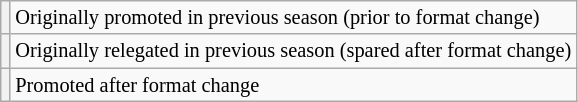<table class="wikitable" style="font-size:85%">
<tr>
<th></th>
<td>Originally promoted in previous season (prior to format change)</td>
</tr>
<tr>
<th></th>
<td>Originally relegated in previous season (spared after format change)</td>
</tr>
<tr>
<th></th>
<td>Promoted after format change</td>
</tr>
</table>
